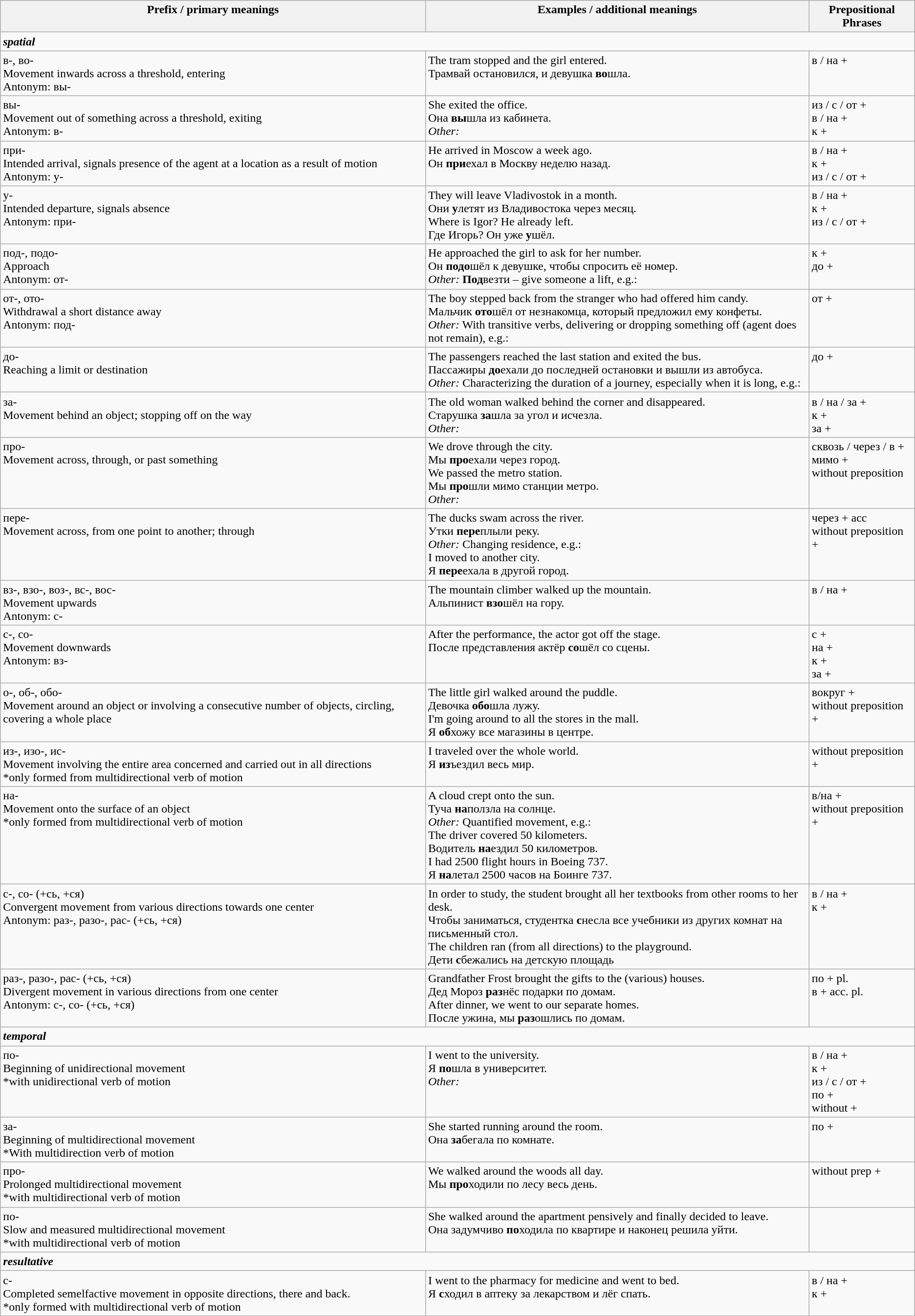<table class="wikitable">
<tr style="vertical-align: top;">
<th>Prefix / primary meanings</th>
<th>Examples / additional meanings</th>
<th>Prepositional Phrases</th>
</tr>
<tr style="vertical-align: top;">
<td colspan="3"><strong><em>spatial</em></strong></td>
</tr>
<tr style="vertical-align: top;">
<td>в-, во-<br>Movement inwards across a threshold, entering<br>Antonym: вы-</td>
<td>The tram stopped and the girl entered.<br>Трамвай остановился, и девушка <strong>во</strong>шла.</td>
<td>в / на + </td>
</tr>
<tr style="vertical-align: top;">
<td>вы-<br>Movement out of something across a threshold, exiting<br>Antonym: в-</td>
<td>She exited the office.<br>Она <strong>вы</strong>шла из кабинета.<br><em>Other:</em>
</td>
<td>из / с / от + <br>в / на + <br>к + </td>
</tr>
<tr style="vertical-align: top;">
<td>при-<br>Intended arrival, signals presence of the agent at a location as a result of motion<br>Antonym: у-</td>
<td>He arrived in Moscow a week ago.<br>Он <strong>при</strong>ехал в Москву неделю назад.</td>
<td>в / на + <br>к + <br>из / с / от + </td>
</tr>
<tr style="vertical-align: top;">
<td>у-<br>Intended departure, signals absence<br>Antonym: при-</td>
<td>They will leave Vladivostok in a month.<br>Они <strong>у</strong>летят из Владивостока через месяц.<br>Where is Igor? He already left.<br>Где Игорь? Он уже <strong>у</strong>шёл.</td>
<td>в / на + <br>к + <br>из / с / от + </td>
</tr>
<tr style="vertical-align: top;">
<td>под-, подо-<br>Approach<br>Antonym: от-</td>
<td>He approached the girl to ask for her number.<br>Он <strong>подо</strong>шёл к девушке, чтобы спросить её номер.<br><em>Other:</em>
<strong>Под</strong>везти – give someone a lift, e.g.:</td>
<td>к + <br>до + </td>
</tr>
<tr style="vertical-align: top;">
<td>от-, ото-<br>Withdrawal a short distance away<br>Antonym: под-</td>
<td>The boy stepped back from the stranger who had offered him candy.<br>Мальчик <strong>ото</strong>шёл от незнакомца, который предложил ему конфеты.<br><em>Other:</em>
With transitive verbs, delivering or dropping something off (agent does not remain), e.g.:</td>
<td>от + </td>
</tr>
<tr style="vertical-align: top;">
<td>до-<br>Reaching a limit or destination</td>
<td>The passengers reached the last station and exited the bus.<br>Пассажиры <strong>до</strong>ехали до последней остановки и вышли из автобуса.<br><em>Other:</em>
Characterizing the duration of a journey, especially when it is long, e.g.:</td>
<td>до + </td>
</tr>
<tr style="vertical-align: top;">
<td>за-<br>Movement behind an object; stopping off on the way</td>
<td>The old woman walked behind the corner and disappeared.<br>Старушка <strong>за</strong>шла за угол и исчезла.<br><em>Other:</em>
</td>
<td>в / на / за + <br>к + <br>за + </td>
</tr>
<tr style="vertical-align: top;">
<td>про-<br>Movement across, through, or past something</td>
<td>We drove through the city.<br>Мы <strong>про</strong>ехали через город.<br>We passed the metro station.<br>Мы <strong>про</strong>шли мимо станции метро.<br><em>Other:</em>
</td>
<td>сквозь / через / в + <br>мимо + <br>without preposition</td>
</tr>
<tr style="vertical-align: top;">
<td>пере-<br>Movement across, from one point to another; through</td>
<td>The ducks swam across the river.<br>Утки <strong>пере</strong>плыли реку.<br><em>Other:</em>
Changing residence, e.g.:<br>I moved to another city.<br>Я <strong>пере</strong>ехала в другой город.</td>
<td>через + acc<br>without preposition + </td>
</tr>
<tr style="vertical-align: top;">
<td>вз-, взо-, воз-, вс-, вос-<br>Movement upwards<br>Antonym: с-</td>
<td>The mountain climber walked up the mountain.<br>Альпинист <strong>взо</strong>шёл на гору.</td>
<td>в / на + </td>
</tr>
<tr style="vertical-align: top;">
<td>с-, со-<br>Movement downwards<br>Antonym: вз-</td>
<td>After the performance, the actor got off the stage.<br>После представления актёр <strong>со</strong>шёл со сцены.</td>
<td>c + <br>на + <br>к + <br>за + </td>
</tr>
<tr style="vertical-align: top;">
<td>о-, об-, обо-<br>Movement around an object or involving a consecutive number of objects, circling, covering a whole place</td>
<td>The little girl walked around the puddle.<br>Девочка <strong>обо</strong>шла лужу.<br>I'm going around to all the stores in the mall.<br>Я <strong>об</strong>хожу все магазины в центре.</td>
<td>вокруг + <br>without preposition + </td>
</tr>
<tr style="vertical-align: top;">
<td>из-, изо-, ис-<br>Movement involving the entire area concerned and carried out in all directions<br>*only formed from multidirectional verb of motion</td>
<td>I traveled over the whole world.<br>Я <strong>из</strong>ъездил весь мир.</td>
<td>without preposition + </td>
</tr>
<tr style="vertical-align: top;">
<td>на-<br>Movement onto the surface of an object<br>*only formed from multidirectional verb of motion</td>
<td>A cloud crept onto the sun.<br>Туча <strong>на</strong>ползла на солнце.<br><em>Other:</em>
Quantified movement, e.g.:<br>The driver covered 50 kilometers.<br>Водитель <strong>на</strong>ездил 50 километров.<br>I had 2500 flight hours in Boeing 737.<br>Я <strong>на</strong>летал 2500 часов на Боинге 737.</td>
<td>в/на + <br>without preposition + </td>
</tr>
<tr style="vertical-align: top;">
<td>с-, со- (+сь, +ся)<br>Convergent movement from various directions towards one center<br>Antonym: раз-, разо-, рас- (+сь, +ся)</td>
<td>In order to study, the student brought all her textbooks from other rooms to her desk.<br>Чтобы заниматься, студентка <strong>с</strong>несла все учебники из других комнат на письменный стол.<br>The children ran (from all directions) to the playground.<br>Дети <strong>с</strong>бежались на детскую площадь</td>
<td>в / на + <br>к + </td>
</tr>
<tr style="vertical-align: top;">
<td>раз-, разо-, рас- (+сь, +ся)<br>Divergent movement in various directions from one center<br>Antonym: с-, со- (+сь, +ся)</td>
<td>Grandfather Frost brought the gifts to the (various) houses.<br>Дед Мороз <strong>раз</strong>нёс подарки по домам.<br>After dinner, we went to our separate homes.<br>После ужина, мы <strong>раз</strong>ошлись по домам.</td>
<td>по +  pl.<br>в + асс. pl.</td>
</tr>
<tr style="vertical-align: top;">
<td colspan="3"><strong><em>temporal</em></strong></td>
</tr>
<tr style="vertical-align: top;">
<td>по-<br>Beginning of unidirectional movement<br>*with unidirectional verb of motion</td>
<td>I went to the university.<br>Я <strong>по</strong>шла в университет.<br><em>Other:</em>
</td>
<td>в / на + <br>к + <br>из / с / от + <br>по + <br>without  + </td>
</tr>
<tr style="vertical-align: top;">
<td>за-<br>Beginning of multidirectional movement<br>*With multidirection verb of motion</td>
<td>She started running around the room.<br>Она <strong>за</strong>бегала по комнате.</td>
<td>по + </td>
</tr>
<tr style="vertical-align: top;">
<td>про-<br>Prolonged multidirectional movement<br>*with multidirectional verb of motion</td>
<td>We walked around the woods all day.<br>Мы <strong>про</strong>ходили по лесу весь день.</td>
<td>without prep + </td>
</tr>
<tr style="vertical-align: top;">
<td>по-<br>Slow and measured multidirectional movement<br>*with multidirectional verb of motion</td>
<td>She walked around the apartment pensively and finally decided to leave.<br>Она задумчиво <strong>по</strong>ходила по квартире и наконец решила уйти.</td>
</tr>
<tr style="vertical-align: top;">
<td colspan="3"><strong><em>resultative</em></strong></td>
</tr>
<tr style="vertical-align: top;">
<td>с-<br>Completed semelfactive movement in opposite directions, there and back.<br>*only formed with multidirectional verb of motion</td>
<td>I went to the pharmacy for medicine and went to bed.<br>Я <strong>с</strong>ходил в аптеку за лекарством и лёг спать.</td>
<td>в / на + <br>к + </td>
</tr>
</table>
